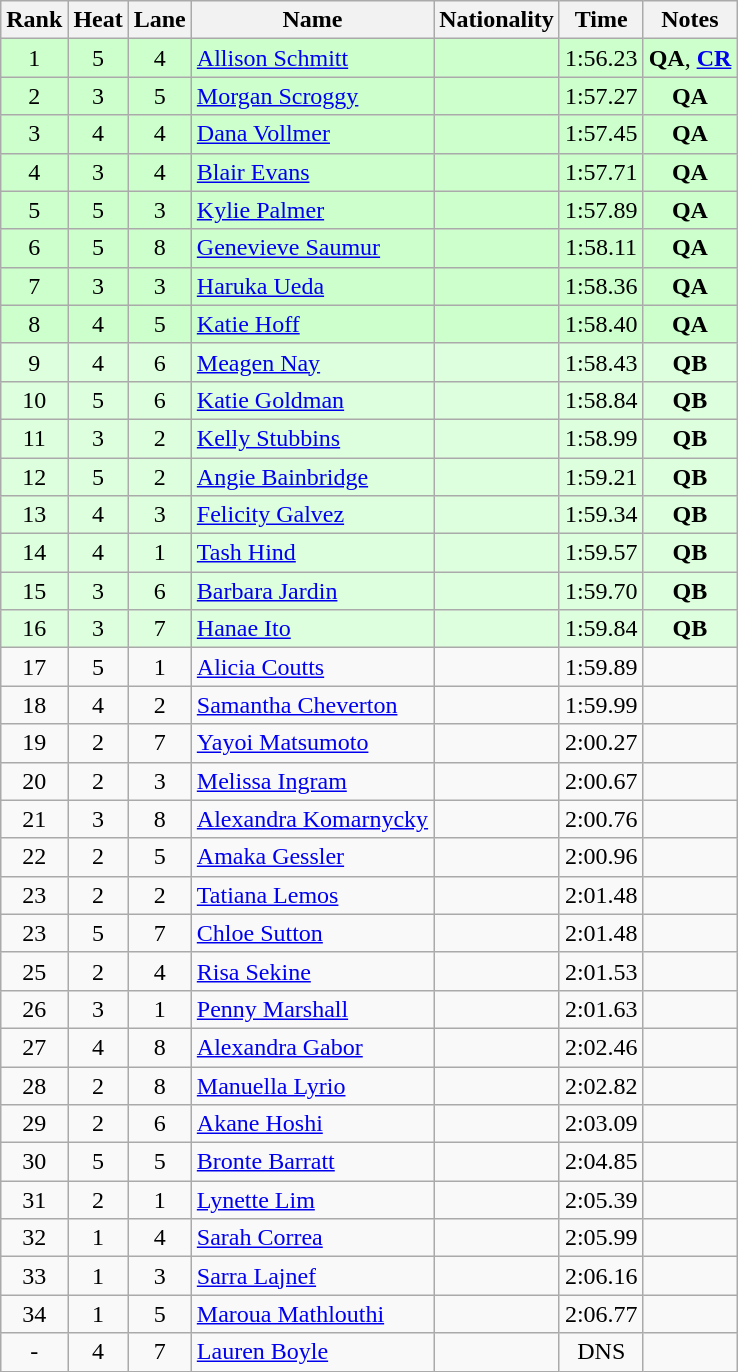<table class="wikitable sortable" style="text-align:center">
<tr>
<th>Rank</th>
<th>Heat</th>
<th>Lane</th>
<th>Name</th>
<th>Nationality</th>
<th>Time</th>
<th>Notes</th>
</tr>
<tr bgcolor=ccffcc>
<td>1</td>
<td>5</td>
<td>4</td>
<td align=left><a href='#'>Allison Schmitt</a></td>
<td align=left></td>
<td>1:56.23</td>
<td><strong>QA</strong>, <strong><a href='#'>CR</a></strong></td>
</tr>
<tr bgcolor=ccffcc>
<td>2</td>
<td>3</td>
<td>5</td>
<td align=left><a href='#'>Morgan Scroggy</a></td>
<td align=left></td>
<td>1:57.27</td>
<td><strong>QA</strong></td>
</tr>
<tr bgcolor=ccffcc>
<td>3</td>
<td>4</td>
<td>4</td>
<td align=left><a href='#'>Dana Vollmer</a></td>
<td align=left></td>
<td>1:57.45</td>
<td><strong>QA</strong></td>
</tr>
<tr bgcolor=ccffcc>
<td>4</td>
<td>3</td>
<td>4</td>
<td align=left><a href='#'>Blair Evans</a></td>
<td align=left></td>
<td>1:57.71</td>
<td><strong>QA</strong></td>
</tr>
<tr bgcolor=ccffcc>
<td>5</td>
<td>5</td>
<td>3</td>
<td align=left><a href='#'>Kylie Palmer</a></td>
<td align=left></td>
<td>1:57.89</td>
<td><strong>QA</strong></td>
</tr>
<tr bgcolor=ccffcc>
<td>6</td>
<td>5</td>
<td>8</td>
<td align=left><a href='#'>Genevieve Saumur</a></td>
<td align=left></td>
<td>1:58.11</td>
<td><strong>QA</strong></td>
</tr>
<tr bgcolor=ccffcc>
<td>7</td>
<td>3</td>
<td>3</td>
<td align=left><a href='#'>Haruka Ueda</a></td>
<td align=left></td>
<td>1:58.36</td>
<td><strong>QA</strong></td>
</tr>
<tr bgcolor=ccffcc>
<td>8</td>
<td>4</td>
<td>5</td>
<td align=left><a href='#'>Katie Hoff</a></td>
<td align=left></td>
<td>1:58.40</td>
<td><strong>QA</strong></td>
</tr>
<tr bgcolor=ddffdd>
<td>9</td>
<td>4</td>
<td>6</td>
<td align=left><a href='#'>Meagen Nay</a></td>
<td align=left></td>
<td>1:58.43</td>
<td><strong>QB</strong></td>
</tr>
<tr bgcolor=ddffdd>
<td>10</td>
<td>5</td>
<td>6</td>
<td align=left><a href='#'>Katie Goldman</a></td>
<td align=left></td>
<td>1:58.84</td>
<td><strong>QB</strong></td>
</tr>
<tr bgcolor=ddffdd>
<td>11</td>
<td>3</td>
<td>2</td>
<td align=left><a href='#'>Kelly Stubbins</a></td>
<td align=left></td>
<td>1:58.99</td>
<td><strong>QB</strong></td>
</tr>
<tr bgcolor=ddffdd>
<td>12</td>
<td>5</td>
<td>2</td>
<td align=left><a href='#'>Angie Bainbridge</a></td>
<td align=left></td>
<td>1:59.21</td>
<td><strong>QB</strong></td>
</tr>
<tr bgcolor=ddffdd>
<td>13</td>
<td>4</td>
<td>3</td>
<td align=left><a href='#'>Felicity Galvez</a></td>
<td align=left></td>
<td>1:59.34</td>
<td><strong>QB</strong></td>
</tr>
<tr bgcolor=ddffdd>
<td>14</td>
<td>4</td>
<td>1</td>
<td align=left><a href='#'>Tash Hind</a></td>
<td align=left></td>
<td>1:59.57</td>
<td><strong>QB</strong></td>
</tr>
<tr bgcolor=ddffdd>
<td>15</td>
<td>3</td>
<td>6</td>
<td align=left><a href='#'>Barbara Jardin</a></td>
<td align=left></td>
<td>1:59.70</td>
<td><strong>QB</strong></td>
</tr>
<tr bgcolor=ddffdd>
<td>16</td>
<td>3</td>
<td>7</td>
<td align=left><a href='#'>Hanae Ito</a></td>
<td align=left></td>
<td>1:59.84</td>
<td><strong>QB</strong></td>
</tr>
<tr>
<td>17</td>
<td>5</td>
<td>1</td>
<td align=left><a href='#'>Alicia Coutts</a></td>
<td align=left></td>
<td>1:59.89</td>
<td></td>
</tr>
<tr>
<td>18</td>
<td>4</td>
<td>2</td>
<td align=left><a href='#'>Samantha Cheverton</a></td>
<td align=left></td>
<td>1:59.99</td>
<td></td>
</tr>
<tr>
<td>19</td>
<td>2</td>
<td>7</td>
<td align=left><a href='#'>Yayoi Matsumoto</a></td>
<td align=left></td>
<td>2:00.27</td>
<td></td>
</tr>
<tr>
<td>20</td>
<td>2</td>
<td>3</td>
<td align=left><a href='#'>Melissa Ingram</a></td>
<td align=left></td>
<td>2:00.67</td>
<td></td>
</tr>
<tr>
<td>21</td>
<td>3</td>
<td>8</td>
<td align=left><a href='#'>Alexandra Komarnycky</a></td>
<td align=left></td>
<td>2:00.76</td>
<td></td>
</tr>
<tr>
<td>22</td>
<td>2</td>
<td>5</td>
<td align=left><a href='#'>Amaka Gessler</a></td>
<td align=left></td>
<td>2:00.96</td>
<td></td>
</tr>
<tr>
<td>23</td>
<td>2</td>
<td>2</td>
<td align=left><a href='#'>Tatiana Lemos</a></td>
<td align=left></td>
<td>2:01.48</td>
<td></td>
</tr>
<tr>
<td>23</td>
<td>5</td>
<td>7</td>
<td align=left><a href='#'>Chloe Sutton</a></td>
<td align=left></td>
<td>2:01.48</td>
<td></td>
</tr>
<tr>
<td>25</td>
<td>2</td>
<td>4</td>
<td align=left><a href='#'>Risa Sekine</a></td>
<td align=left></td>
<td>2:01.53</td>
<td></td>
</tr>
<tr>
<td>26</td>
<td>3</td>
<td>1</td>
<td align=left><a href='#'>Penny Marshall</a></td>
<td align=left></td>
<td>2:01.63</td>
<td></td>
</tr>
<tr>
<td>27</td>
<td>4</td>
<td>8</td>
<td align=left><a href='#'>Alexandra Gabor</a></td>
<td align=left></td>
<td>2:02.46</td>
<td></td>
</tr>
<tr>
<td>28</td>
<td>2</td>
<td>8</td>
<td align=left><a href='#'>Manuella Lyrio</a></td>
<td align=left></td>
<td>2:02.82</td>
<td></td>
</tr>
<tr>
<td>29</td>
<td>2</td>
<td>6</td>
<td align=left><a href='#'>Akane Hoshi</a></td>
<td align=left></td>
<td>2:03.09</td>
<td></td>
</tr>
<tr>
<td>30</td>
<td>5</td>
<td>5</td>
<td align=left><a href='#'>Bronte Barratt</a></td>
<td align=left></td>
<td>2:04.85</td>
<td></td>
</tr>
<tr>
<td>31</td>
<td>2</td>
<td>1</td>
<td align=left><a href='#'>Lynette Lim</a></td>
<td align=left></td>
<td>2:05.39</td>
<td></td>
</tr>
<tr>
<td>32</td>
<td>1</td>
<td>4</td>
<td align=left><a href='#'>Sarah Correa</a></td>
<td align=left></td>
<td>2:05.99</td>
<td></td>
</tr>
<tr>
<td>33</td>
<td>1</td>
<td>3</td>
<td align=left><a href='#'>Sarra Lajnef</a></td>
<td align=left></td>
<td>2:06.16</td>
<td></td>
</tr>
<tr>
<td>34</td>
<td>1</td>
<td>5</td>
<td align=left><a href='#'>Maroua Mathlouthi</a></td>
<td align=left></td>
<td>2:06.77</td>
<td></td>
</tr>
<tr>
<td>-</td>
<td>4</td>
<td>7</td>
<td align=left><a href='#'>Lauren Boyle</a></td>
<td align=left></td>
<td>DNS</td>
<td></td>
</tr>
</table>
